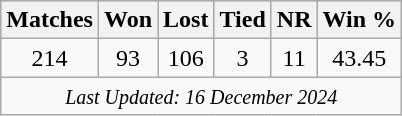<table class="wikitable plainrowheaders sortable"  style="text-align:center;">
<tr style="background:#9cf;">
<th scope="col">Matches</th>
<th scope="col">Won</th>
<th scope="col">Lost</th>
<th scope="col">Tied</th>
<th scope="col">NR</th>
<th scope="col">Win %</th>
</tr>
<tr>
<td>214</td>
<td>93</td>
<td>106</td>
<td>3</td>
<td>11</td>
<td>43.45</td>
</tr>
<tr>
<td colspan=6><small><em>Last Updated: 16 December 2024</em></small></td>
</tr>
</table>
